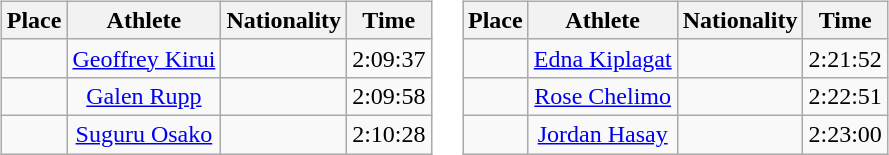<table>
<tr valign=top>
<td><br><table class="wikitable sortable">
<tr>
<th>Place</th>
<th>Athlete</th>
<th>Nationality</th>
<th>Time</th>
</tr>
<tr align=center>
<td></td>
<td><a href='#'>Geoffrey Kirui</a></td>
<td align=left></td>
<td>2:09:37</td>
</tr>
<tr align=center>
<td></td>
<td><a href='#'>Galen Rupp</a></td>
<td align=left></td>
<td>2:09:58</td>
</tr>
<tr align=center>
<td></td>
<td><a href='#'>Suguru Osako</a></td>
<td align=left></td>
<td>2:10:28</td>
</tr>
</table>
</td>
<td><br><table class="wikitable sortable">
<tr>
<th>Place</th>
<th>Athlete</th>
<th>Nationality</th>
<th>Time</th>
</tr>
<tr align=center>
<td></td>
<td><a href='#'>Edna Kiplagat</a></td>
<td align=left></td>
<td>2:21:52</td>
</tr>
<tr align=center>
<td></td>
<td><a href='#'>Rose Chelimo</a></td>
<td align=left></td>
<td>2:22:51</td>
</tr>
<tr align=center>
<td></td>
<td><a href='#'>Jordan Hasay</a></td>
<td align=left></td>
<td>2:23:00</td>
</tr>
</table>
</td>
</tr>
</table>
